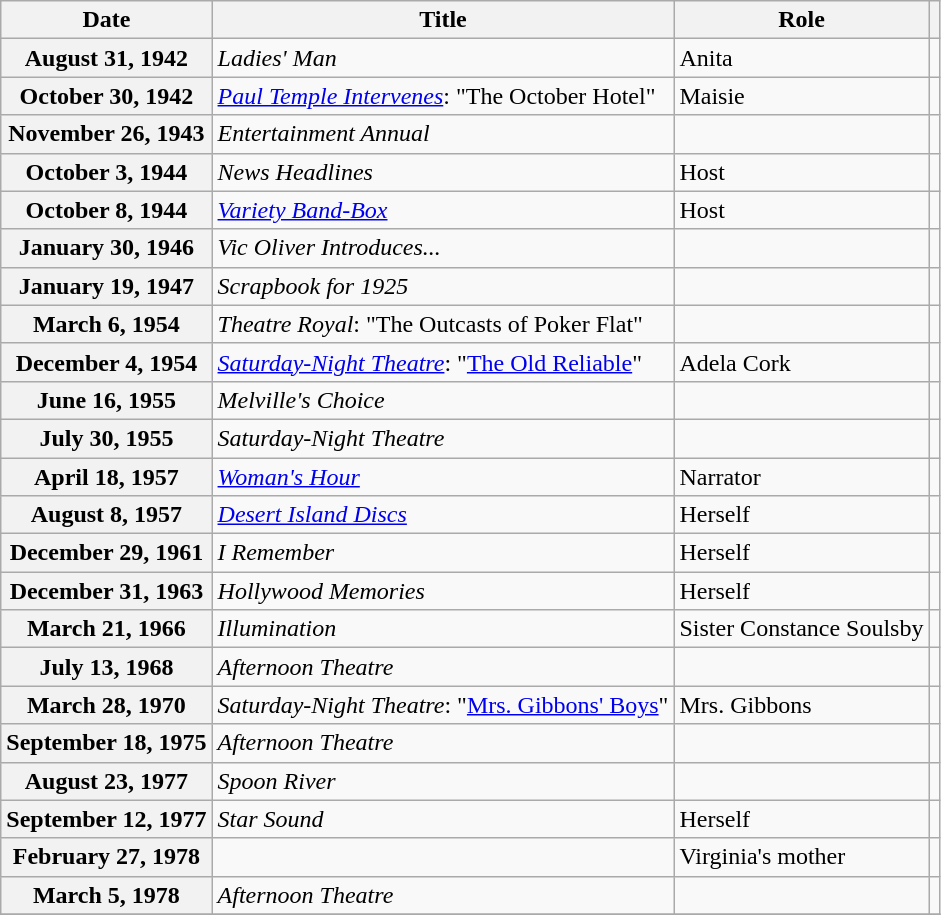<table class="wikitable plainrowheaders sortable">
<tr>
<th scope="col">Date</th>
<th scope="col">Title</th>
<th scope="col">Role</th>
<th scope="col" class="unsortable"></th>
</tr>
<tr>
<th scope="row" data-sort-value="1942-08-31">August 31, 1942</th>
<td><em>Ladies' Man</em></td>
<td>Anita</td>
<td></td>
</tr>
<tr>
<th scope="row" data-sort-value="1942-10-30">October 30, 1942</th>
<td><em><a href='#'>Paul Temple Intervenes</a></em>: "The October Hotel"</td>
<td>Maisie</td>
<td></td>
</tr>
<tr>
<th scope="row" data-sort-value="1943-11-26">November 26, 1943</th>
<td><em>Entertainment Annual</em></td>
<td></td>
<td></td>
</tr>
<tr>
<th scope="row" data-sort-value="1944-10-03">October 3, 1944</th>
<td><em>News Headlines</em></td>
<td>Host</td>
<td></td>
</tr>
<tr>
<th scope="row" data-sort-value="1944-10-08">October 8, 1944</th>
<td><em><a href='#'>Variety Band-Box</a></em></td>
<td>Host</td>
<td></td>
</tr>
<tr>
<th scope="row" data-sort-value="1946-01-30">January 30, 1946</th>
<td><em>Vic Oliver Introduces...</em></td>
<td></td>
<td></td>
</tr>
<tr>
<th scope="row" data-sort-value="1947-01-19">January 19, 1947</th>
<td><em>Scrapbook for 1925</em></td>
<td></td>
<td></td>
</tr>
<tr>
<th scope="row" data-sort-value="1954-03-06">March 6, 1954</th>
<td><em>Theatre Royal</em>: "The Outcasts of Poker Flat"</td>
<td></td>
<td></td>
</tr>
<tr>
<th scope="row" data-sort-value="1954-12-04">December 4, 1954</th>
<td><em><a href='#'>Saturday-Night Theatre</a></em>: "<a href='#'>The Old Reliable</a>"</td>
<td>Adela Cork</td>
<td></td>
</tr>
<tr>
<th scope="row" data-sort-value="1955-06-16">June 16, 1955</th>
<td><em>Melville's Choice</em></td>
<td></td>
<td></td>
</tr>
<tr>
<th scope="row" data-sort-value="1955-07-30">July 30, 1955</th>
<td><em>Saturday-Night Theatre</em></td>
<td></td>
<td></td>
</tr>
<tr>
<th scope="row" data-sort-value="1957-04-18">April 18, 1957</th>
<td><em><a href='#'>Woman's Hour</a></em></td>
<td>Narrator</td>
<td></td>
</tr>
<tr>
<th scope="row" data-sort-value="1957-08-08">August 8, 1957</th>
<td><em><a href='#'>Desert Island Discs</a></em></td>
<td>Herself</td>
<td></td>
</tr>
<tr>
<th scope="row" data-sort-value="1961-12-29">December 29, 1961</th>
<td><em>I Remember</em></td>
<td>Herself</td>
<td></td>
</tr>
<tr>
<th scope="row" data-sort-value="1963-12-31">December 31, 1963</th>
<td><em>Hollywood Memories</em></td>
<td>Herself</td>
<td></td>
</tr>
<tr>
<th scope="row" data-sort-value="1966-03-21">March 21, 1966</th>
<td><em>Illumination</em></td>
<td>Sister Constance Soulsby</td>
<td></td>
</tr>
<tr>
<th scope="row" data-sort-value="1968-07-13">July 13, 1968</th>
<td><em>Afternoon Theatre</em></td>
<td></td>
<td></td>
</tr>
<tr>
<th scope="row" data-sort-value="1970-03-28">March 28, 1970</th>
<td><em>Saturday-Night Theatre</em>: "<a href='#'>Mrs. Gibbons' Boys</a>"</td>
<td>Mrs. Gibbons</td>
<td></td>
</tr>
<tr>
<th scope="row" data-sort-value="1975-09-18">September 18, 1975</th>
<td><em>Afternoon Theatre</em></td>
<td></td>
<td></td>
</tr>
<tr>
<th scope="row" data-sort-value="1977-08-23">August 23, 1977</th>
<td><em>Spoon River</em></td>
<td></td>
<td></td>
</tr>
<tr>
<th scope="row" data-sort-value="1977-09-12">September 12, 1977</th>
<td><em>Star Sound</em></td>
<td>Herself</td>
<td></td>
</tr>
<tr>
<th scope="row" data-sort-value="1978-02-27">February 27, 1978</th>
<td></td>
<td>Virginia's mother</td>
<td></td>
</tr>
<tr>
<th scope="row" data-sort-value="1978-03-05">March 5, 1978</th>
<td><em>Afternoon Theatre</em></td>
<td></td>
<td></td>
</tr>
<tr>
</tr>
</table>
